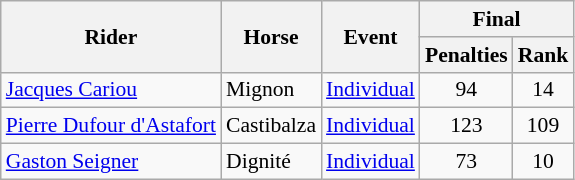<table class=wikitable style="font-size:90%">
<tr>
<th rowspan="2">Rider</th>
<th rowspan="2">Horse</th>
<th rowspan="2">Event</th>
<th colspan="2">Final</th>
</tr>
<tr>
<th>Penalties</th>
<th>Rank</th>
</tr>
<tr>
<td><a href='#'>Jacques Cariou</a></td>
<td>Mignon</td>
<td><a href='#'>Individual</a></td>
<td align=center>94</td>
<td align=center>14</td>
</tr>
<tr>
<td><a href='#'>Pierre Dufour d'Astafort</a></td>
<td>Castibalza</td>
<td><a href='#'>Individual</a></td>
<td align=center>123</td>
<td align=center>109</td>
</tr>
<tr>
<td><a href='#'>Gaston Seigner</a></td>
<td>Dignité</td>
<td><a href='#'>Individual</a></td>
<td align=center>73</td>
<td align=center>10</td>
</tr>
</table>
